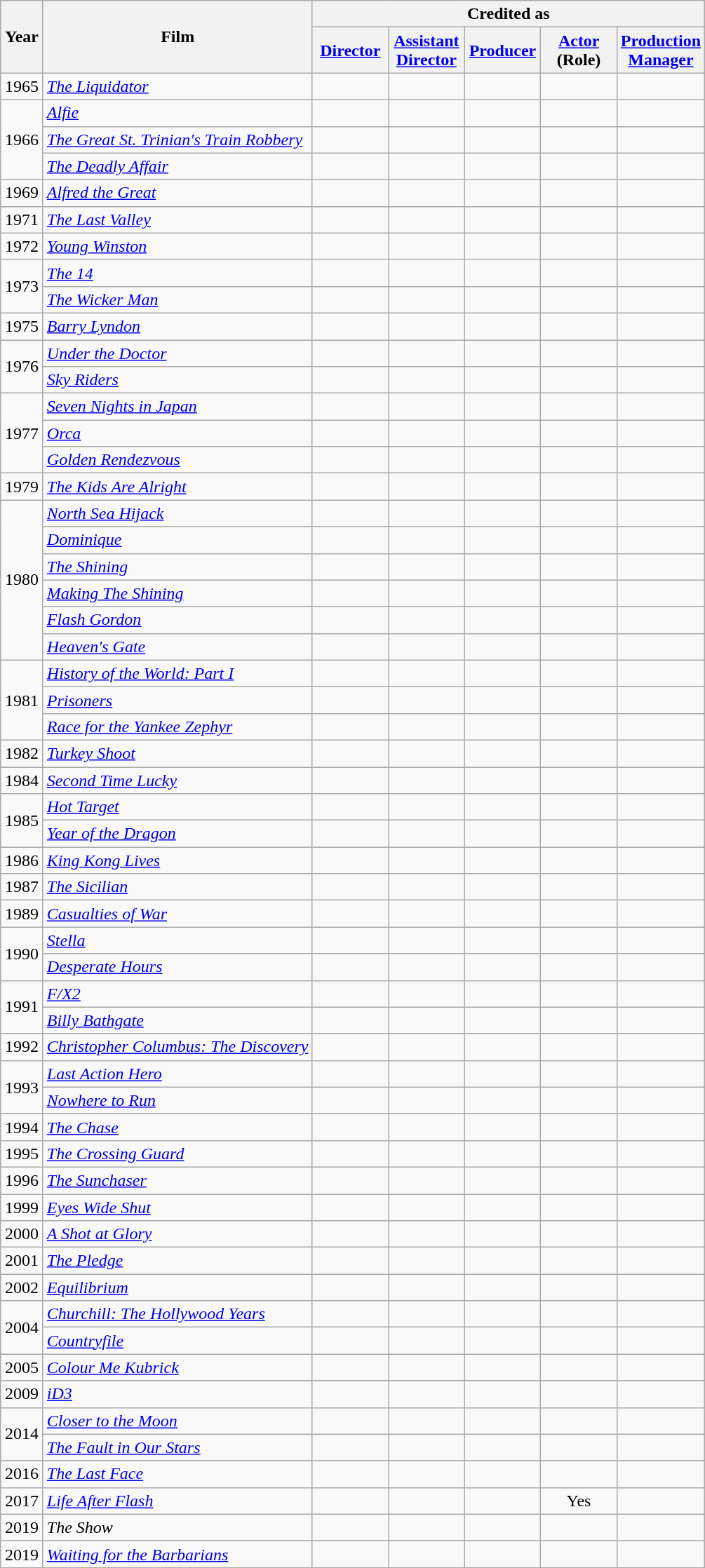<table class="wikitable sortable" style="text-align:center">
<tr>
<th rowspan="2" style="width:33px">Year</th>
<th rowspan="2">Film</th>
<th colspan="5">Credited as</th>
</tr>
<tr>
<th width=65><a href='#'>Director</a></th>
<th width=65><a href='#'>Assistant Director</a></th>
<th width=65><a href='#'>Producer</a></th>
<th width=65><a href='#'>Actor</a> (Role)</th>
<th width=65><a href='#'>Production Manager</a></th>
</tr>
<tr>
<td>1965</td>
<td style="text-align:left"><em><a href='#'>The Liquidator</a></em></td>
<td></td>
<td></td>
<td></td>
<td></td>
<td style="text-align:left"></td>
</tr>
<tr>
<td rowspan=3>1966</td>
<td style="text-align:left"><em><a href='#'>Alfie</a></em></td>
<td></td>
<td></td>
<td></td>
<td></td>
<td style="text-align:left"></td>
</tr>
<tr>
<td style="text-align:left"><em><a href='#'>The Great St. Trinian's Train Robbery</a></em></td>
<td></td>
<td></td>
<td></td>
<td></td>
<td style="text-align:left"></td>
</tr>
<tr>
<td style="text-align:left"><em><a href='#'>The Deadly Affair</a></em></td>
<td></td>
<td></td>
<td></td>
<td></td>
<td style="text-align:left"></td>
</tr>
<tr>
<td>1969</td>
<td style="text-align:left"><em><a href='#'>Alfred the Great</a></em></td>
<td></td>
<td></td>
<td></td>
<td></td>
<td style="text-align:left"></td>
</tr>
<tr>
<td>1971</td>
<td style="text-align:left"><em><a href='#'>The Last Valley</a></em></td>
<td></td>
<td></td>
<td></td>
<td></td>
<td style="text-align:left"></td>
</tr>
<tr>
<td>1972</td>
<td style="text-align:left"><em><a href='#'>Young Winston</a></em></td>
<td></td>
<td></td>
<td></td>
<td></td>
<td style="text-align:left"></td>
</tr>
<tr>
<td rowspan=2>1973</td>
<td style="text-align:left"><em><a href='#'>The 14</a></em></td>
<td></td>
<td></td>
<td></td>
<td></td>
<td style="text-align:left"></td>
</tr>
<tr>
<td style="text-align:left"><em><a href='#'>The Wicker Man</a></em></td>
<td></td>
<td></td>
<td></td>
<td></td>
<td style="text-align:left"></td>
</tr>
<tr>
<td>1975</td>
<td style="text-align:left"><em><a href='#'>Barry Lyndon</a></em></td>
<td></td>
<td></td>
<td></td>
<td></td>
<td style="text-align:left"></td>
</tr>
<tr>
<td rowspan=2>1976</td>
<td style="text-align:left"><em><a href='#'>Under the Doctor</a></em></td>
<td></td>
<td></td>
<td></td>
<td style="text-align:left"></td>
<td></td>
</tr>
<tr>
<td style="text-align:left"><em><a href='#'>Sky Riders</a></em></td>
<td></td>
<td></td>
<td></td>
<td></td>
<td style="text-align:left"></td>
</tr>
<tr>
<td rowspan=3>1977</td>
<td style="text-align:left"><em><a href='#'>Seven Nights in Japan</a></em></td>
<td></td>
<td></td>
<td></td>
<td></td>
<td style="text-align:left"></td>
</tr>
<tr>
<td style="text-align:left"><em><a href='#'>Orca</a></em></td>
<td></td>
<td></td>
<td></td>
<td></td>
<td style="text-align:left"></td>
</tr>
<tr>
<td style="text-align:left"><em><a href='#'>Golden Rendezvous</a></em></td>
<td></td>
<td></td>
<td></td>
<td></td>
<td style="text-align:left"></td>
</tr>
<tr>
<td>1979</td>
<td style="text-align:left"><em><a href='#'>The Kids Are Alright</a></em></td>
<td></td>
<td></td>
<td></td>
<td></td>
<td style="text-align:left"></td>
</tr>
<tr>
<td rowspan=6>1980</td>
<td style="text-align:left"><em><a href='#'>North Sea Hijack</a></em></td>
<td></td>
<td></td>
<td></td>
<td></td>
<td style="text-align:left"></td>
</tr>
<tr>
<td style="text-align:left"><em><a href='#'>Dominique</a></em></td>
<td></td>
<td></td>
<td></td>
<td></td>
<td style="text-align:left"></td>
</tr>
<tr>
<td style="text-align:left"><em><a href='#'>The Shining</a></em></td>
<td></td>
<td></td>
<td></td>
<td></td>
<td style="text-align:left"></td>
</tr>
<tr>
<td style="text-align:left"><em><a href='#'>Making The Shining</a></em></td>
<td></td>
<td></td>
<td></td>
<td></td>
<td style="text-align:left"></td>
</tr>
<tr>
<td style="text-align:left"><em><a href='#'>Flash Gordon</a></em></td>
<td></td>
<td></td>
<td></td>
<td></td>
<td style="text-align:left"></td>
</tr>
<tr>
<td style="text-align:left"><em><a href='#'>Heaven's Gate</a></em></td>
<td></td>
<td></td>
<td></td>
<td></td>
<td style="text-align:left"></td>
</tr>
<tr>
<td rowspan=3>1981</td>
<td style="text-align:left"><em><a href='#'>History of the World: Part I</a></em></td>
<td></td>
<td></td>
<td></td>
<td></td>
<td style="text-align:left"></td>
</tr>
<tr>
<td style="text-align:left"><em><a href='#'>Prisoners</a></em></td>
<td></td>
<td></td>
<td></td>
<td></td>
<td style="text-align:left"></td>
</tr>
<tr>
<td style="text-align:left"><em><a href='#'>Race for the Yankee Zephyr</a></em></td>
<td></td>
<td></td>
<td></td>
<td></td>
<td style="text-align:left"></td>
</tr>
<tr>
<td>1982</td>
<td style="text-align:left"><em><a href='#'>Turkey Shoot</a></em></td>
<td></td>
<td></td>
<td></td>
<td></td>
<td style="text-align:left"></td>
</tr>
<tr>
<td>1984</td>
<td style="text-align:left"><em><a href='#'>Second Time Lucky</a></em></td>
<td></td>
<td></td>
<td></td>
<td></td>
<td style="text-align:left"></td>
</tr>
<tr>
<td rowspan=2>1985</td>
<td style="text-align:left"><em><a href='#'>Hot Target</a></em></td>
<td></td>
<td></td>
<td></td>
<td></td>
<td style="text-align:left"></td>
</tr>
<tr>
<td style="text-align:left"><em><a href='#'>Year of the Dragon</a></em></td>
<td></td>
<td></td>
<td></td>
<td></td>
<td style="text-align:left"></td>
</tr>
<tr>
<td>1986</td>
<td style="text-align:left"><em><a href='#'>King Kong Lives</a></em></td>
<td></td>
<td></td>
<td></td>
<td></td>
<td style="text-align:left"></td>
</tr>
<tr>
<td>1987</td>
<td style="text-align:left"><em><a href='#'>The Sicilian</a></em></td>
<td></td>
<td></td>
<td></td>
<td></td>
<td style="text-align:left"></td>
</tr>
<tr>
<td>1989</td>
<td style="text-align:left"><em><a href='#'>Casualties of War</a></em></td>
<td></td>
<td></td>
<td></td>
<td></td>
<td style="text-align:left"></td>
</tr>
<tr>
<td rowspan=2>1990</td>
<td style="text-align:left"><em><a href='#'>Stella</a></em></td>
<td></td>
<td></td>
<td></td>
<td></td>
<td style="text-align:left"></td>
</tr>
<tr>
<td style="text-align:left"><em><a href='#'>Desperate Hours</a></em></td>
<td></td>
<td></td>
<td></td>
<td></td>
<td style="text-align:left"></td>
</tr>
<tr>
<td rowspan=2>1991</td>
<td style="text-align:left"><em><a href='#'>F/X2</a></em></td>
<td></td>
<td></td>
<td></td>
<td></td>
<td style="text-align:left"></td>
</tr>
<tr>
<td style="text-align:left"><em><a href='#'>Billy Bathgate</a></em></td>
<td></td>
<td></td>
<td></td>
<td></td>
<td style="text-align:left"></td>
</tr>
<tr>
<td>1992</td>
<td style="text-align:left"><em><a href='#'>Christopher Columbus: The Discovery</a></em></td>
<td></td>
<td></td>
<td></td>
<td></td>
<td style="text-align:left"></td>
</tr>
<tr>
<td rowspan=2>1993</td>
<td style="text-align:left"><em><a href='#'>Last Action Hero</a></em></td>
<td></td>
<td></td>
<td></td>
<td></td>
<td style="text-align:left"></td>
</tr>
<tr>
<td style="text-align:left"><em><a href='#'>Nowhere to Run</a></em></td>
<td></td>
<td></td>
<td></td>
<td></td>
<td style="text-align:left"></td>
</tr>
<tr>
<td>1994</td>
<td style="text-align:left"><em><a href='#'>The Chase</a></em></td>
<td></td>
<td></td>
<td></td>
<td style="text-align:left"></td>
<td></td>
</tr>
<tr>
<td>1995</td>
<td style="text-align:left"><em><a href='#'>The Crossing Guard</a></em></td>
<td></td>
<td></td>
<td></td>
<td></td>
<td style="text-align:left"></td>
</tr>
<tr>
<td>1996</td>
<td style="text-align:left"><em><a href='#'>The Sunchaser</a></em></td>
<td></td>
<td></td>
<td></td>
<td></td>
<td style="text-align:left"></td>
</tr>
<tr>
<td>1999</td>
<td style="text-align:left"><em><a href='#'>Eyes Wide Shut</a></em></td>
<td></td>
<td></td>
<td></td>
<td></td>
<td style="text-align:left"></td>
</tr>
<tr>
<td>2000</td>
<td style="text-align:left"><em><a href='#'>A Shot at Glory</a></em></td>
<td></td>
<td></td>
<td></td>
<td></td>
<td style="text-align:left"></td>
</tr>
<tr>
<td>2001</td>
<td style="text-align:left"><em><a href='#'>The Pledge</a></em></td>
<td></td>
<td></td>
<td></td>
<td></td>
<td style="text-align:left"></td>
</tr>
<tr>
<td>2002</td>
<td style="text-align:left"><em><a href='#'>Equilibrium</a></em></td>
<td></td>
<td></td>
<td></td>
<td></td>
<td style="text-align:left"></td>
</tr>
<tr>
<td rowspan=2>2004</td>
<td style="text-align:left"><em><a href='#'>Churchill: The Hollywood Years</a></em></td>
<td></td>
<td></td>
<td></td>
<td></td>
<td style="text-align:left"></td>
</tr>
<tr>
<td style="text-align:left"><em><a href='#'>Countryfile</a></em></td>
<td></td>
<td></td>
<td></td>
<td></td>
<td style="text-align:left"></td>
</tr>
<tr>
<td>2005</td>
<td style="text-align:left"><em><a href='#'>Colour Me Kubrick</a></em></td>
<td></td>
<td></td>
<td></td>
<td></td>
<td style="text-align:left"></td>
</tr>
<tr>
<td>2009</td>
<td style="text-align:left"><em><a href='#'>iD3</a></em></td>
<td></td>
<td></td>
<td></td>
<td></td>
<td style="text-align:left"></td>
</tr>
<tr>
<td rowspan=2>2014</td>
<td style="text-align:left"><em><a href='#'>Closer to the Moon</a></em></td>
<td></td>
<td></td>
<td></td>
<td></td>
<td style="text-align:left"></td>
</tr>
<tr>
<td style="text-align:left"><em><a href='#'>The Fault in Our Stars</a></em></td>
<td></td>
<td></td>
<td></td>
<td></td>
<td></td>
</tr>
<tr>
<td>2016</td>
<td style="text-align:left"><em><a href='#'>The Last Face</a></em></td>
<td></td>
<td></td>
<td></td>
<td></td>
<td></td>
</tr>
<tr>
<td>2017</td>
<td style="text-align:left"><em><a href='#'>Life After Flash</a></em></td>
<td></td>
<td></td>
<td></td>
<td>Yes</td>
<td></td>
</tr>
<tr>
<td>2019</td>
<td style="text-align:left"><em>The Show</em></td>
<td></td>
<td></td>
<td></td>
<td></td>
<td></td>
</tr>
<tr>
<td>2019</td>
<td style="text-align:left"><em><a href='#'>Waiting for the Barbarians</a></em></td>
<td></td>
<td></td>
<td></td>
<td></td>
<td></td>
</tr>
</table>
